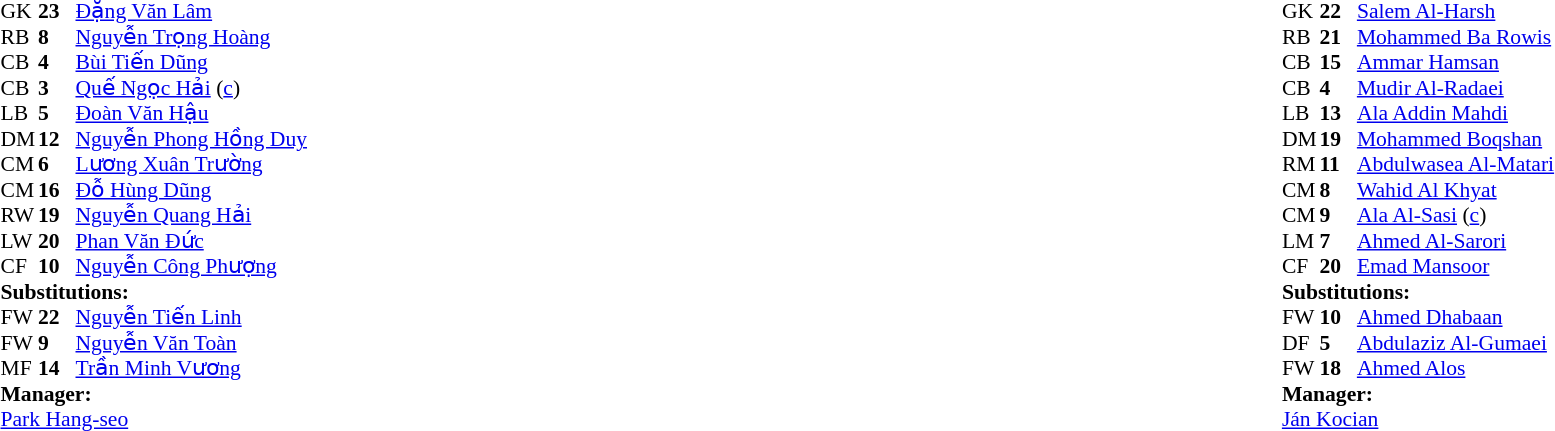<table width="100%">
<tr>
<td valign="top" width="40%"><br><table style="font-size:90%" cellspacing="0" cellpadding="0">
<tr>
<th width=25></th>
<th width=25></th>
</tr>
<tr>
<td>GK</td>
<td><strong>23</strong></td>
<td><a href='#'>Đặng Văn Lâm</a></td>
</tr>
<tr>
<td>RB</td>
<td><strong>8</strong></td>
<td><a href='#'>Nguyễn Trọng Hoàng</a></td>
</tr>
<tr>
<td>CB</td>
<td><strong>4</strong></td>
<td><a href='#'>Bùi Tiến Dũng</a></td>
</tr>
<tr>
<td>CB</td>
<td><strong>3</strong></td>
<td><a href='#'>Quế Ngọc Hải</a> (<a href='#'>c</a>)</td>
</tr>
<tr>
<td>LB</td>
<td><strong>5</strong></td>
<td><a href='#'>Đoàn Văn Hậu</a></td>
</tr>
<tr>
<td>DM</td>
<td><strong>12</strong></td>
<td><a href='#'>Nguyễn Phong Hồng Duy</a></td>
</tr>
<tr>
<td>CM</td>
<td><strong>6</strong></td>
<td><a href='#'>Lương Xuân Trường</a></td>
<td></td>
<td></td>
</tr>
<tr>
<td>CM</td>
<td><strong>16</strong></td>
<td><a href='#'>Đỗ Hùng Dũng</a></td>
</tr>
<tr>
<td>RW</td>
<td><strong>19</strong></td>
<td><a href='#'>Nguyễn Quang Hải</a></td>
</tr>
<tr>
<td>LW</td>
<td><strong>20</strong></td>
<td><a href='#'>Phan Văn Đức</a></td>
<td></td>
<td></td>
</tr>
<tr>
<td>CF</td>
<td><strong>10</strong></td>
<td><a href='#'>Nguyễn Công Phượng</a></td>
<td></td>
<td></td>
</tr>
<tr>
<td colspan=3><strong>Substitutions:</strong></td>
</tr>
<tr>
<td>FW</td>
<td><strong>22</strong></td>
<td><a href='#'>Nguyễn Tiến Linh</a></td>
<td></td>
<td></td>
</tr>
<tr>
<td>FW</td>
<td><strong>9</strong></td>
<td><a href='#'>Nguyễn Văn Toàn</a></td>
<td></td>
<td></td>
</tr>
<tr>
<td>MF</td>
<td><strong>14</strong></td>
<td><a href='#'>Trần Minh Vương</a></td>
<td></td>
<td></td>
</tr>
<tr>
<td colspan=3><strong>Manager:</strong></td>
</tr>
<tr>
<td colspan=3> <a href='#'>Park Hang-seo</a></td>
</tr>
</table>
</td>
<td valign="top"></td>
<td valign="top" width="50%"><br><table style="font-size:90%; margin:auto" cellspacing="0" cellpadding="0">
<tr>
<th width=25></th>
<th width=25></th>
</tr>
<tr>
<td>GK</td>
<td><strong>22</strong></td>
<td><a href='#'>Salem Al-Harsh</a></td>
</tr>
<tr>
<td>RB</td>
<td><strong>21</strong></td>
<td><a href='#'>Mohammed Ba Rowis</a></td>
</tr>
<tr>
<td>CB</td>
<td><strong>15</strong></td>
<td><a href='#'>Ammar Hamsan</a></td>
<td></td>
<td></td>
</tr>
<tr>
<td>CB</td>
<td><strong>4</strong></td>
<td><a href='#'>Mudir Al-Radaei</a></td>
</tr>
<tr>
<td>LB</td>
<td><strong>13</strong></td>
<td><a href='#'>Ala Addin Mahdi</a></td>
<td></td>
</tr>
<tr>
<td>DM</td>
<td><strong>19</strong></td>
<td><a href='#'>Mohammed Boqshan</a></td>
</tr>
<tr>
<td>RM</td>
<td><strong>11</strong></td>
<td><a href='#'>Abdulwasea Al-Matari</a></td>
</tr>
<tr>
<td>CM</td>
<td><strong>8</strong></td>
<td><a href='#'>Wahid Al Khyat</a></td>
<td></td>
<td></td>
</tr>
<tr>
<td>CM</td>
<td><strong>9</strong></td>
<td><a href='#'>Ala Al-Sasi</a> (<a href='#'>c</a>)</td>
</tr>
<tr>
<td>LM</td>
<td><strong>7</strong></td>
<td><a href='#'>Ahmed Al-Sarori</a></td>
</tr>
<tr>
<td>CF</td>
<td><strong>20</strong></td>
<td><a href='#'>Emad Mansoor</a></td>
<td></td>
<td></td>
</tr>
<tr>
<td colspan=3><strong>Substitutions:</strong></td>
</tr>
<tr>
<td>FW</td>
<td><strong>10</strong></td>
<td><a href='#'>Ahmed Dhabaan</a></td>
<td></td>
<td></td>
</tr>
<tr>
<td>DF</td>
<td><strong>5</strong></td>
<td><a href='#'>Abdulaziz Al-Gumaei</a></td>
<td></td>
<td></td>
</tr>
<tr>
<td>FW</td>
<td><strong>18</strong></td>
<td><a href='#'>Ahmed Alos</a></td>
<td></td>
<td></td>
</tr>
<tr>
<td colspan=3><strong>Manager:</strong></td>
</tr>
<tr>
<td colspan=3> <a href='#'>Ján Kocian</a></td>
</tr>
</table>
</td>
</tr>
</table>
